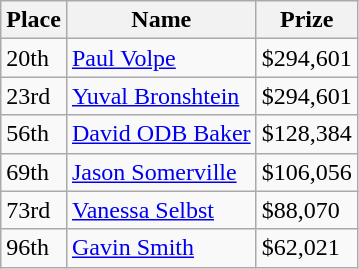<table class="wikitable">
<tr>
<th bgcolor="#FFEBAD">Place</th>
<th bgcolor="#FFEBAD">Name</th>
<th bgcolor="#FFEBAD">Prize</th>
</tr>
<tr>
<td>20th</td>
<td><a href='#'>Paul Volpe</a></td>
<td>$294,601</td>
</tr>
<tr>
<td>23rd</td>
<td><a href='#'>Yuval Bronshtein</a></td>
<td>$294,601</td>
</tr>
<tr>
<td>56th</td>
<td><a href='#'>David ODB Baker</a></td>
<td>$128,384</td>
</tr>
<tr>
<td>69th</td>
<td><a href='#'>Jason Somerville</a></td>
<td>$106,056</td>
</tr>
<tr>
<td>73rd</td>
<td><a href='#'>Vanessa Selbst</a></td>
<td>$88,070</td>
</tr>
<tr>
<td>96th</td>
<td><a href='#'>Gavin Smith</a></td>
<td>$62,021</td>
</tr>
</table>
